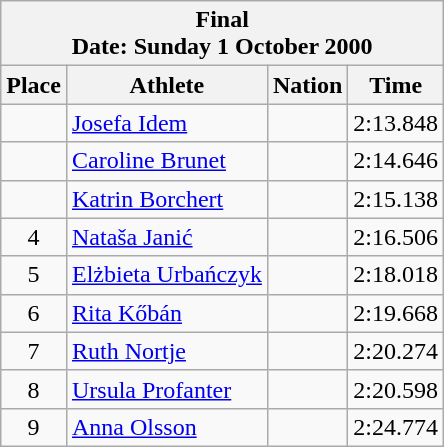<table class="wikitable sortable">
<tr>
<th colspan=4>Final <br> Date: Sunday 1 October 2000</th>
</tr>
<tr>
<th>Place</th>
<th>Athlete</th>
<th>Nation</th>
<th>Time</th>
</tr>
<tr>
<td align="center"></td>
<td align="left"><a href='#'>Josefa Idem</a></td>
<td align="left"></td>
<td align="center">2:13.848</td>
</tr>
<tr>
<td align="center"></td>
<td align="left"><a href='#'>Caroline Brunet</a></td>
<td align="left"></td>
<td align="center">2:14.646</td>
</tr>
<tr>
<td align="center"></td>
<td align="left"><a href='#'>Katrin Borchert</a></td>
<td align="left"></td>
<td align="center">2:15.138</td>
</tr>
<tr>
<td align="center">4</td>
<td align="left"><a href='#'>Nataša Janić</a></td>
<td align="left"></td>
<td align="center">2:16.506</td>
</tr>
<tr>
<td align="center">5</td>
<td align="left"><a href='#'>Elżbieta Urbańczyk</a></td>
<td align="left"></td>
<td align="center">2:18.018</td>
</tr>
<tr>
<td align="center">6</td>
<td align="left"><a href='#'>Rita Kőbán</a></td>
<td align="left"></td>
<td align="center">2:19.668</td>
</tr>
<tr>
<td align="center">7</td>
<td align="left"><a href='#'>Ruth Nortje</a></td>
<td align="left"></td>
<td align="center">2:20.274</td>
</tr>
<tr>
<td align="center">8</td>
<td align="left"><a href='#'>Ursula Profanter</a></td>
<td align="left"></td>
<td align="center">2:20.598</td>
</tr>
<tr>
<td align="center">9</td>
<td align="left"><a href='#'>Anna Olsson</a></td>
<td align="left"></td>
<td align="center">2:24.774</td>
</tr>
</table>
